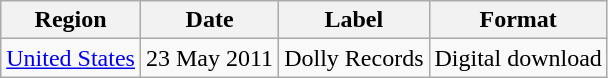<table class="wikitable">
<tr>
<th>Region</th>
<th>Date</th>
<th>Label</th>
<th>Format</th>
</tr>
<tr>
<td><a href='#'>United States</a></td>
<td>23 May 2011</td>
<td>Dolly Records</td>
<td>Digital download</td>
</tr>
</table>
